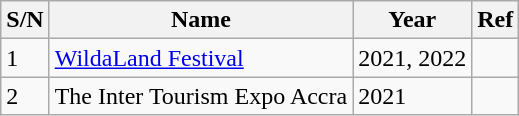<table class="wikitable">
<tr>
<th>S/N</th>
<th>Name</th>
<th>Year</th>
<th>Ref</th>
</tr>
<tr>
<td>1</td>
<td><a href='#'>WildaLand Festival</a></td>
<td>2021, 2022</td>
<td></td>
</tr>
<tr>
<td>2</td>
<td>The Inter Tourism Expo Accra</td>
<td>2021</td>
<td></td>
</tr>
</table>
